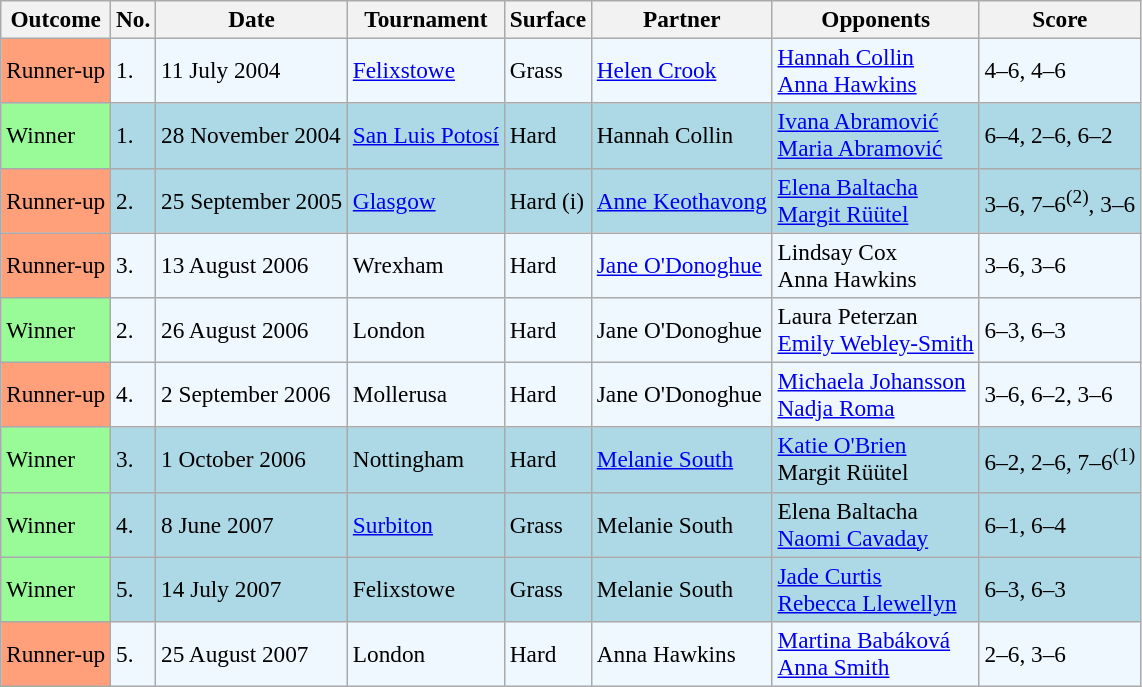<table class="sortable wikitable" style=font-size:97%>
<tr>
<th>Outcome</th>
<th>No.</th>
<th>Date</th>
<th>Tournament</th>
<th>Surface</th>
<th>Partner</th>
<th>Opponents</th>
<th>Score</th>
</tr>
<tr style="background:#f0f8ff;">
<td bgcolor="FFA07A">Runner-up</td>
<td>1.</td>
<td>11 July 2004</td>
<td><a href='#'>Felixstowe</a></td>
<td>Grass</td>
<td> <a href='#'>Helen Crook</a></td>
<td> <a href='#'>Hannah Collin</a> <br>  <a href='#'>Anna Hawkins</a></td>
<td>4–6, 4–6</td>
</tr>
<tr style="background:lightblue;">
<td bgcolor="98FB98">Winner</td>
<td>1.</td>
<td>28 November 2004</td>
<td><a href='#'>San Luis Potosí</a></td>
<td>Hard</td>
<td> Hannah Collin</td>
<td> <a href='#'>Ivana Abramović</a> <br>  <a href='#'>Maria Abramović</a></td>
<td>6–4, 2–6, 6–2</td>
</tr>
<tr style="background:lightblue;">
<td bgcolor="FFA07A">Runner-up</td>
<td>2.</td>
<td>25 September 2005</td>
<td><a href='#'>Glasgow</a></td>
<td>Hard (i)</td>
<td> <a href='#'>Anne Keothavong</a></td>
<td> <a href='#'>Elena Baltacha</a> <br>  <a href='#'>Margit Rüütel</a></td>
<td>3–6, 7–6<sup>(2)</sup>, 3–6</td>
</tr>
<tr style="background:#f0f8ff;">
<td bgcolor="FFA07A">Runner-up</td>
<td>3.</td>
<td>13 August 2006</td>
<td>Wrexham</td>
<td>Hard</td>
<td> <a href='#'>Jane O'Donoghue</a></td>
<td> Lindsay Cox <br>  Anna Hawkins</td>
<td>3–6, 3–6</td>
</tr>
<tr style="background:#f0f8ff;">
<td bgcolor="98FB98">Winner</td>
<td>2.</td>
<td>26 August 2006</td>
<td>London</td>
<td>Hard</td>
<td> Jane O'Donoghue</td>
<td> Laura Peterzan <br>  <a href='#'>Emily Webley-Smith</a></td>
<td>6–3, 6–3</td>
</tr>
<tr style="background:#f0f8ff;">
<td bgcolor="FFA07A">Runner-up</td>
<td>4.</td>
<td>2 September 2006</td>
<td>Mollerusa</td>
<td>Hard</td>
<td> Jane O'Donoghue</td>
<td> <a href='#'>Michaela Johansson</a> <br>  <a href='#'>Nadja Roma</a></td>
<td>3–6, 6–2, 3–6</td>
</tr>
<tr style="background:lightblue;">
<td bgcolor="98FB98">Winner</td>
<td>3.</td>
<td>1 October 2006</td>
<td>Nottingham</td>
<td>Hard</td>
<td> <a href='#'>Melanie South</a></td>
<td> <a href='#'>Katie O'Brien</a> <br>  Margit Rüütel</td>
<td>6–2, 2–6, 7–6<sup>(1)</sup></td>
</tr>
<tr style="background:lightblue;">
<td bgcolor="98FB98">Winner</td>
<td>4.</td>
<td>8 June 2007</td>
<td><a href='#'>Surbiton</a></td>
<td>Grass</td>
<td> Melanie South</td>
<td> Elena Baltacha <br>  <a href='#'>Naomi Cavaday</a></td>
<td>6–1, 6–4</td>
</tr>
<tr style="background:lightblue;">
<td bgcolor="98FB98">Winner</td>
<td>5.</td>
<td>14 July 2007</td>
<td>Felixstowe</td>
<td>Grass</td>
<td> Melanie South</td>
<td> <a href='#'>Jade Curtis</a> <br>  <a href='#'>Rebecca Llewellyn</a></td>
<td>6–3, 6–3</td>
</tr>
<tr style="background:#f0f8ff;">
<td bgcolor="FFA07A">Runner-up</td>
<td>5.</td>
<td>25 August 2007</td>
<td>London</td>
<td>Hard</td>
<td> Anna Hawkins</td>
<td> <a href='#'>Martina Babáková</a> <br>  <a href='#'>Anna Smith</a></td>
<td>2–6, 3–6</td>
</tr>
</table>
